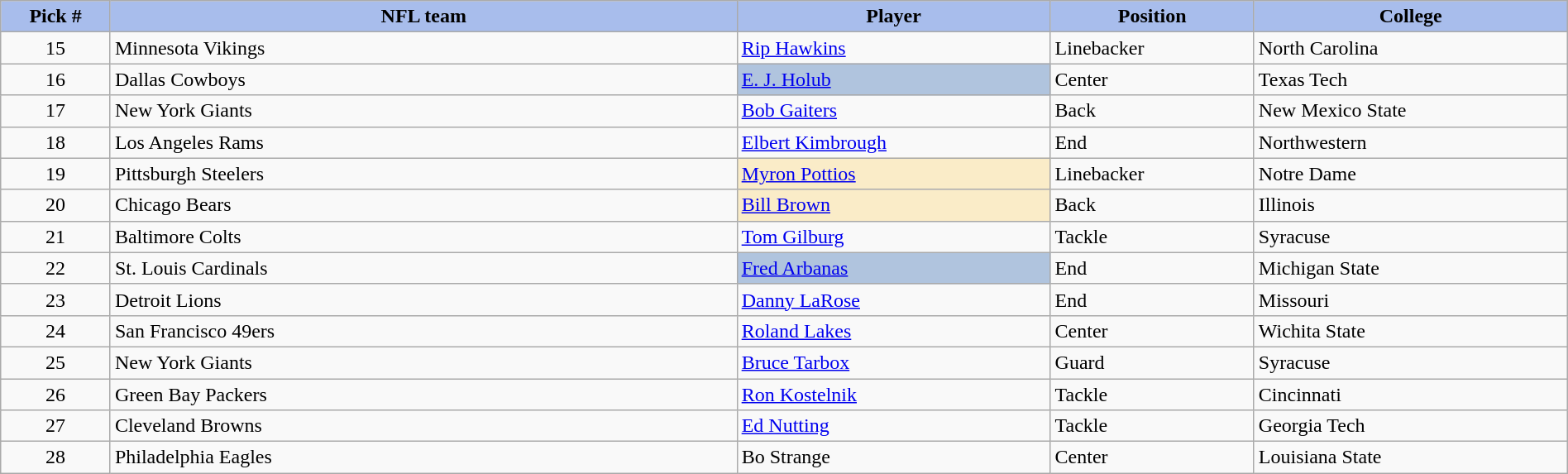<table class="wikitable sortable sortable" style="width: 100%">
<tr>
<th style="background:#A8BDEC;" width=7%>Pick #</th>
<th width=40% style="background:#A8BDEC;">NFL team</th>
<th width=20% style="background:#A8BDEC;">Player</th>
<th width=13% style="background:#A8BDEC;">Position</th>
<th style="background:#A8BDEC;">College</th>
</tr>
<tr>
<td align=center>15</td>
<td>Minnesota Vikings</td>
<td><a href='#'>Rip Hawkins</a></td>
<td>Linebacker</td>
<td>North Carolina</td>
</tr>
<tr>
<td align=center>16</td>
<td>Dallas Cowboys</td>
<td bgcolor=lightsteelblue><a href='#'>E. J. Holub</a></td>
<td>Center</td>
<td>Texas Tech</td>
</tr>
<tr>
<td align=center>17</td>
<td>New York Giants</td>
<td><a href='#'>Bob Gaiters</a></td>
<td>Back</td>
<td>New Mexico State</td>
</tr>
<tr>
<td align=center>18</td>
<td>Los Angeles Rams</td>
<td><a href='#'>Elbert Kimbrough</a></td>
<td>End</td>
<td>Northwestern</td>
</tr>
<tr>
<td align=center>19</td>
<td>Pittsburgh Steelers</td>
<td bgcolor="#faecc8"><a href='#'>Myron Pottios</a></td>
<td>Linebacker</td>
<td>Notre Dame</td>
</tr>
<tr>
<td align=center>20</td>
<td>Chicago Bears</td>
<td bgcolor="#faecc8"><a href='#'>Bill Brown</a></td>
<td>Back</td>
<td>Illinois</td>
</tr>
<tr>
<td align=center>21</td>
<td>Baltimore Colts</td>
<td><a href='#'>Tom Gilburg</a></td>
<td>Tackle</td>
<td>Syracuse</td>
</tr>
<tr>
<td align=center>22</td>
<td>St. Louis Cardinals</td>
<td bgcolor=lightsteelblue><a href='#'>Fred Arbanas</a></td>
<td>End</td>
<td>Michigan State</td>
</tr>
<tr>
<td align=center>23</td>
<td>Detroit Lions</td>
<td><a href='#'>Danny LaRose</a></td>
<td>End</td>
<td>Missouri</td>
</tr>
<tr>
<td align=center>24</td>
<td>San Francisco 49ers</td>
<td><a href='#'>Roland Lakes</a></td>
<td>Center</td>
<td>Wichita State</td>
</tr>
<tr>
<td align=center>25</td>
<td>New York Giants</td>
<td><a href='#'>Bruce Tarbox</a></td>
<td>Guard</td>
<td>Syracuse</td>
</tr>
<tr>
<td align=center>26</td>
<td>Green Bay Packers</td>
<td><a href='#'>Ron Kostelnik</a></td>
<td>Tackle</td>
<td>Cincinnati</td>
</tr>
<tr>
<td align=center>27</td>
<td>Cleveland Browns</td>
<td><a href='#'>Ed Nutting</a></td>
<td>Tackle</td>
<td>Georgia Tech</td>
</tr>
<tr>
<td align=center>28</td>
<td>Philadelphia Eagles</td>
<td>Bo Strange</td>
<td>Center</td>
<td>Louisiana State</td>
</tr>
</table>
